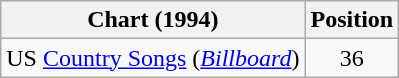<table class="wikitable sortable">
<tr>
<th scope="col">Chart (1994)</th>
<th scope="col">Position</th>
</tr>
<tr>
<td>US <a href='#'>Country Songs</a> (<em><a href='#'>Billboard</a></em>)</td>
<td align="center">36</td>
</tr>
</table>
